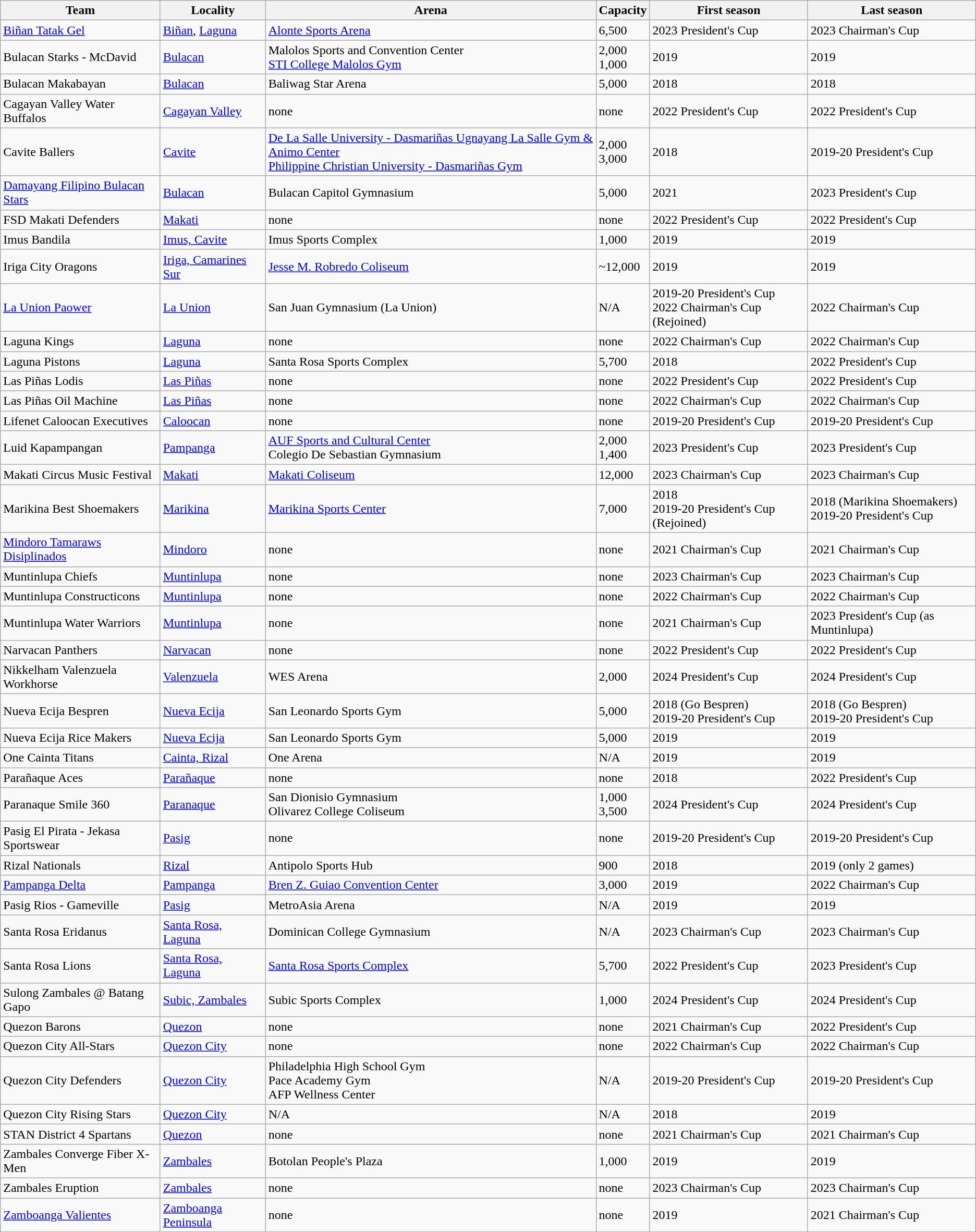<table class="wikitable">
<tr>
<th>Team</th>
<th>Locality</th>
<th>Arena</th>
<th>Capacity</th>
<th>First season</th>
<th>Last season</th>
</tr>
<tr>
<td><a href='#'>Biñan Tatak Gel</a></td>
<td><a href='#'>Biñan</a>, <a href='#'>Laguna</a></td>
<td><a href='#'>Alonte Sports Arena</a></td>
<td>6,500</td>
<td>2023 President's Cup</td>
<td>2023 Chairman's Cup</td>
</tr>
<tr>
<td>Bulacan Starks - McDavid</td>
<td><a href='#'>Bulacan</a></td>
<td>Malolos Sports and Convention Center <br> <a href='#'>STI College Malolos Gym</a></td>
<td>2,000<br>1,000</td>
<td>2019</td>
<td>2019</td>
</tr>
<tr>
<td>Bulacan Makabayan</td>
<td><a href='#'>Bulacan</a></td>
<td>Baliwag Star Arena</td>
<td>5,000</td>
<td>2018</td>
<td>2018</td>
</tr>
<tr>
<td>Cagayan Valley Water Buffalos</td>
<td><a href='#'>Cagayan Valley</a></td>
<td>none</td>
<td>none</td>
<td>2022 President's Cup</td>
<td>2022 President's Cup</td>
</tr>
<tr>
<td>Cavite Ballers</td>
<td><a href='#'>Cavite</a></td>
<td><a href='#'>De La Salle University - Dasmariñas Ugnayang La Salle Gym & Animo Center</a><br><a href='#'>Philippine Christian University - Dasmariñas Gym</a></td>
<td>2,000<br>3,000</td>
<td>2018</td>
<td>2019-20 President's Cup</td>
</tr>
<tr>
<td><a href='#'>Damayang Filipino Bulacan Stars</a></td>
<td><a href='#'>Bulacan</a></td>
<td>Bulacan Capitol Gymnasium</td>
<td>5,000</td>
<td>2021</td>
<td>2023 President's Cup</td>
</tr>
<tr>
<td>FSD Makati Defenders</td>
<td><a href='#'>Makati</a></td>
<td>none</td>
<td>none</td>
<td>2022 President's Cup</td>
<td>2022 President's Cup</td>
</tr>
<tr>
<td>Imus Bandila</td>
<td><a href='#'>Imus, Cavite</a></td>
<td>Imus Sports Complex</td>
<td>1,000</td>
<td>2019</td>
<td>2019</td>
</tr>
<tr>
<td>Iriga City Oragons</td>
<td><a href='#'>Iriga, Camarines Sur</a></td>
<td><a href='#'>Jesse M. Robredo Coliseum</a></td>
<td>~12,000</td>
<td>2019</td>
<td>2019</td>
</tr>
<tr>
<td><a href='#'>La Union Paower</a></td>
<td><a href='#'>La Union</a></td>
<td>San Juan Gymnasium (La Union)</td>
<td>N/A</td>
<td>2019-20 President's Cup <br> 2022 Chairman's Cup (Rejoined)</td>
<td>2022 Chairman's Cup</td>
</tr>
<tr>
<td>Laguna Kings</td>
<td><a href='#'>Laguna</a></td>
<td>none</td>
<td>none</td>
<td>2022 Chairman's Cup</td>
<td>2022 Chairman's Cup</td>
</tr>
<tr>
<td>Laguna Pistons</td>
<td><a href='#'>Laguna</a></td>
<td>Santa Rosa Sports Complex</td>
<td>5,700</td>
<td>2018</td>
<td>2022 President's Cup</td>
</tr>
<tr>
<td>Las Piñas Lodis</td>
<td><a href='#'>Las Piñas</a></td>
<td>none</td>
<td>none</td>
<td>2022 President's Cup</td>
<td>2022 President's Cup</td>
</tr>
<tr>
<td>Las Piñas Oil Machine</td>
<td><a href='#'>Las Piñas</a></td>
<td>none</td>
<td>none</td>
<td>2022 Chairman's Cup</td>
<td>2022 Chairman's Cup</td>
</tr>
<tr>
<td>Lifenet Caloocan Executives</td>
<td><a href='#'>Caloocan</a></td>
<td>none</td>
<td>none</td>
<td>2019-20 President's Cup</td>
<td>2019-20 President's Cup</td>
</tr>
<tr>
<td>Luid Kapampangan</td>
<td><a href='#'>Pampanga</a></td>
<td><a href='#'>AUF Sports and Cultural Center</a> <br> Colegio De Sebastian Gymnasium</td>
<td>2,000<br>1,400</td>
<td>2023 President's Cup</td>
<td>2023 President's Cup</td>
</tr>
<tr>
<td>Makati Circus Music Festival</td>
<td><a href='#'>Makati</a></td>
<td><a href='#'>Makati Coliseum</a></td>
<td>12,000</td>
<td>2023 Chairman's Cup</td>
<td>2023 Chairman's Cup</td>
</tr>
<tr>
<td>Marikina Best Shoemakers</td>
<td><a href='#'>Marikina</a></td>
<td><a href='#'>Marikina Sports Center</a></td>
<td>7,000</td>
<td>2018 <br> 2019-20 President's Cup (Rejoined)</td>
<td>2018 (Marikina Shoemakers) <br> 2019-20 President's Cup</td>
</tr>
<tr>
<td><a href='#'>Mindoro Tamaraws Disiplinados</a></td>
<td><a href='#'>Mindoro</a></td>
<td>none</td>
<td>none</td>
<td>2021 Chairman's Cup</td>
<td>2021 Chairman's Cup</td>
</tr>
<tr>
<td>Muntinlupa Chiefs</td>
<td><a href='#'>Muntinlupa</a></td>
<td>none</td>
<td>none</td>
<td>2023 Chairman's Cup</td>
<td>2023 Chairman's Cup</td>
</tr>
<tr>
<td>Muntinlupa Constructicons</td>
<td><a href='#'>Muntinlupa</a></td>
<td>none</td>
<td>none</td>
<td>2022 Chairman's Cup</td>
<td>2022 Chairman's Cup</td>
</tr>
<tr>
<td>Muntinlupa Water Warriors</td>
<td><a href='#'>Muntinlupa</a></td>
<td>none</td>
<td>none</td>
<td>2021 Chairman's Cup</td>
<td>2023 President's Cup (as Muntinlupa)</td>
</tr>
<tr>
<td>Narvacan Panthers</td>
<td><a href='#'>Narvacan</a></td>
<td>none</td>
<td>none</td>
<td>2022 President's Cup</td>
<td>2022 President's Cup</td>
</tr>
<tr>
<td>Nikkelham Valenzuela Workhorse</td>
<td><a href='#'>Valenzuela</a></td>
<td>WES Arena</td>
<td>2,000</td>
<td>2024 President's Cup</td>
<td>2024 President's Cup</td>
</tr>
<tr>
<td>Nueva Ecija Bespren</td>
<td><a href='#'>Nueva Ecija</a></td>
<td>San Leonardo Sports Gym</td>
<td>5,000</td>
<td>2018 (Go Bespren) <br> 2019-20 President's Cup</td>
<td>2018 (Go Bespren) <br> 2019-20 President's Cup</td>
</tr>
<tr>
<td>Nueva Ecija Rice Makers</td>
<td><a href='#'>Nueva Ecija</a></td>
<td>San Leonardo Sports Gym</td>
<td>5,000</td>
<td>2019</td>
<td>2019</td>
</tr>
<tr>
<td>One Cainta Titans</td>
<td><a href='#'>Cainta, Rizal</a></td>
<td>One Arena</td>
<td>N/A</td>
<td>2019</td>
<td>2019</td>
</tr>
<tr>
<td>Parañaque Aces</td>
<td><a href='#'>Parañaque</a></td>
<td>none</td>
<td>none</td>
<td>2018</td>
<td>2022 President's Cup</td>
</tr>
<tr>
<td>Paranaque Smile 360</td>
<td><a href='#'>Paranaque</a></td>
<td>San Dionisio Gymnasium<br>Olivarez College Coliseum</td>
<td>1,000<br>	3,500</td>
<td>2024 President's Cup</td>
<td>2024 President's Cup</td>
</tr>
<tr>
<td>Pasig El Pirata - Jekasa Sportswear</td>
<td><a href='#'>Pasig</a></td>
<td>none</td>
<td>none</td>
<td>2019-20 President's Cup</td>
<td>2019-20 President's Cup</td>
</tr>
<tr>
<td>Rizal Nationals</td>
<td><a href='#'>Rizal</a></td>
<td>Antipolo Sports Hub</td>
<td>900</td>
<td>2018</td>
<td>2019 (only 2 games)</td>
</tr>
<tr>
<td><a href='#'>Pampanga Delta</a></td>
<td><a href='#'>Pampanga</a></td>
<td><a href='#'>Bren Z. Guiao Convention Center</a></td>
<td>3,000</td>
<td>2019</td>
<td>2022 Chairman's Cup</td>
</tr>
<tr>
<td>Pasig Rios - Gameville</td>
<td><a href='#'>Pasig</a></td>
<td>MetroAsia Arena</td>
<td>N/A</td>
<td>2019</td>
<td>2019</td>
</tr>
<tr>
<td>Santa Rosa Eridanus</td>
<td><a href='#'>Santa Rosa, Laguna</a></td>
<td>Dominican College Gymnasium</td>
<td>N/A</td>
<td>2023 Chairman's Cup</td>
<td>2023 Chairman's Cup</td>
</tr>
<tr>
<td>Santa Rosa Lions</td>
<td><a href='#'>Santa Rosa, Laguna</a></td>
<td><a href='#'>Santa Rosa Sports Complex</a></td>
<td>5,700</td>
<td>2022 President's Cup</td>
<td>2023 President's Cup</td>
</tr>
<tr>
<td>Sulong Zambales @ Batang Gapo</td>
<td><a href='#'>Subic, Zambales</a></td>
<td>Subic Sports Complex</td>
<td>1,000</td>
<td>2024 President's Cup</td>
<td>2024 President's Cup</td>
</tr>
<tr>
<td>Quezon Barons</td>
<td><a href='#'>Quezon</a></td>
<td>none</td>
<td>none</td>
<td>2021 Chairman's Cup</td>
<td>2022 President's Cup</td>
</tr>
<tr>
<td>Quezon City All-Stars</td>
<td><a href='#'>Quezon City</a></td>
<td>none</td>
<td>none</td>
<td>2022 Chairman's Cup</td>
<td>2022 Chairman's Cup</td>
</tr>
<tr>
<td>Quezon City Defenders</td>
<td><a href='#'>Quezon City</a></td>
<td>Philadelphia High School Gym <br>Pace Academy Gym <br>AFP Wellness Center</td>
<td>N/A</td>
<td>2019-20 President's Cup</td>
<td>2019-20 President's Cup</td>
</tr>
<tr>
<td>Quezon City Rising Stars</td>
<td><a href='#'>Quezon City</a></td>
<td>N/A</td>
<td>N/A</td>
<td>2018</td>
<td>2019</td>
</tr>
<tr>
<td>STAN District 4 Spartans</td>
<td><a href='#'>Quezon</a></td>
<td>none</td>
<td>none</td>
<td>2021 Chairman's Cup</td>
<td>2021 Chairman's Cup</td>
</tr>
<tr>
<td>Zambales Converge Fiber X-Men</td>
<td><a href='#'>Zambales</a></td>
<td>Botolan People's Plaza</td>
<td>1,000</td>
<td>2019</td>
<td>2019</td>
</tr>
<tr>
<td>Zambales Eruption</td>
<td><a href='#'>Zambales</a></td>
<td>none</td>
<td>none</td>
<td>2023 Chairman's Cup</td>
<td>2023 Chairman's Cup</td>
</tr>
<tr>
<td><a href='#'>Zamboanga Valientes</a></td>
<td><a href='#'>Zamboanga Peninsula</a></td>
<td>none</td>
<td>none</td>
<td>2019</td>
<td>2021 Chairman's Cup</td>
</tr>
</table>
